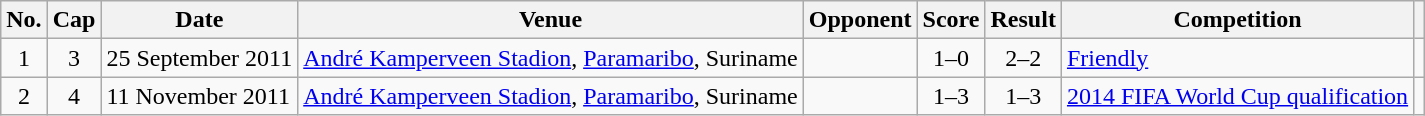<table class="wikitable sortable">
<tr>
<th scope="col">No.</th>
<th scope="col">Cap</th>
<th scope="col">Date</th>
<th scope="col">Venue</th>
<th scope="col">Opponent</th>
<th scope="col">Score</th>
<th scope="col">Result</th>
<th scope="col">Competition</th>
<th scope="col" class="unsortable"></th>
</tr>
<tr>
<td align="center">1</td>
<td align="center">3</td>
<td>25 September 2011</td>
<td><a href='#'>André Kamperveen Stadion</a>, <a href='#'>Paramaribo</a>, Suriname</td>
<td></td>
<td align="center">1–0</td>
<td align="center">2–2</td>
<td><a href='#'>Friendly</a></td>
<td align="center"></td>
</tr>
<tr>
<td align="center">2</td>
<td align="center">4</td>
<td>11 November 2011</td>
<td><a href='#'>André Kamperveen Stadion</a>, <a href='#'>Paramaribo</a>, Suriname</td>
<td></td>
<td align="center">1–3</td>
<td align="center">1–3</td>
<td><a href='#'>2014 FIFA World Cup qualification</a></td>
<td align="center"></td>
</tr>
</table>
